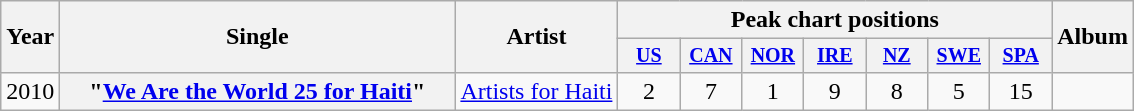<table class="wikitable plainrowheaders" style="text-align:center;">
<tr>
<th rowspan="2">Year</th>
<th rowspan="2" style="width:16em;">Single</th>
<th rowspan="2">Artist</th>
<th colspan="7">Peak chart positions</th>
<th rowspan="2">Album</th>
</tr>
<tr style="font-size:smaller;">
<th style="width:35px;"><a href='#'>US</a></th>
<th style="width:35px;"><a href='#'>CAN</a></th>
<th style="width:35px;"><a href='#'>NOR</a></th>
<th style="width:35px;"><a href='#'>IRE</a></th>
<th style="width:35px;"><a href='#'>NZ</a></th>
<th style="width:35px;"><a href='#'>SWE</a></th>
<th style="width:35px;"><a href='#'>SPA</a></th>
</tr>
<tr>
<td>2010</td>
<th scope="row">"<a href='#'>We Are the World 25 for Haiti</a>"</th>
<td><a href='#'>Artists for Haiti</a></td>
<td>2</td>
<td>7</td>
<td>1</td>
<td>9</td>
<td>8</td>
<td>5</td>
<td>15</td>
<td></td>
</tr>
</table>
